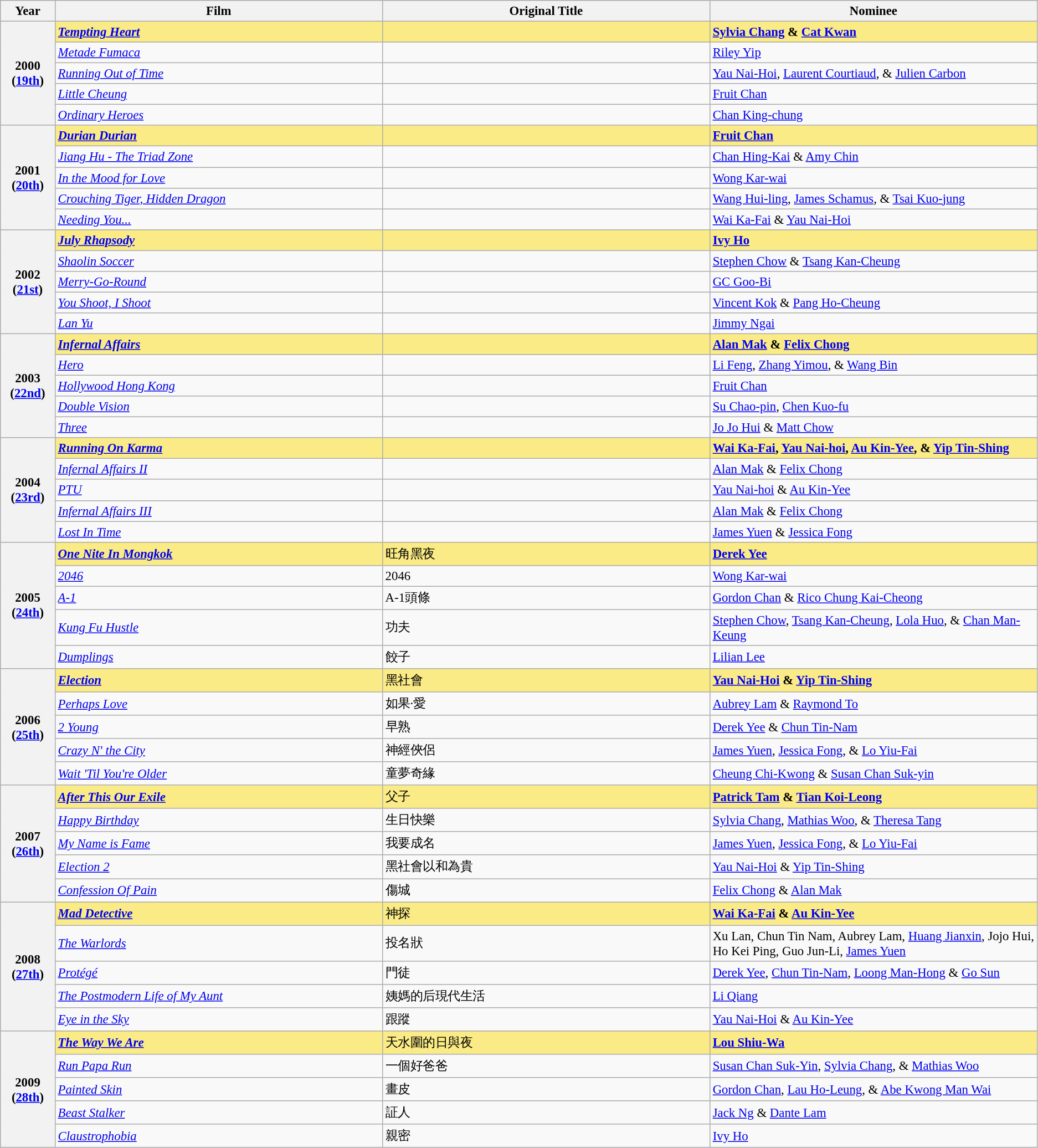<table class="wikitable unsortable" style="font-size:95%">
<tr>
<th scope="col" style="width:5%;">Year</th>
<th scope="col" style="width:30%;">Film</th>
<th scope="col" style="width:30%;">Original Title</th>
<th scope="col" style="width:30%;">Nominee</th>
</tr>
<tr>
<th rowspan="5" scope="row" style="text-align:center;">2000<br>(<a href='#'>19th</a>)<br></th>
<td style="background:#FAEB86"><strong><em><a href='#'>Tempting Heart</a></em></strong></td>
<td style="background:#FAEB86"></td>
<td style="background:#FAEB86"><strong><a href='#'>Sylvia Chang</a> & <a href='#'>Cat Kwan</a></strong></td>
</tr>
<tr>
<td><em><a href='#'>Metade Fumaca</a></em></td>
<td></td>
<td><a href='#'>Riley Yip</a></td>
</tr>
<tr>
<td><a href='#'><em>Running Out of Time</em></a></td>
<td></td>
<td><a href='#'>Yau Nai-Hoi</a>, <a href='#'>Laurent Courtiaud</a>, & <a href='#'>Julien Carbon</a></td>
</tr>
<tr>
<td><em><a href='#'>Little Cheung</a></em></td>
<td></td>
<td><a href='#'>Fruit Chan</a></td>
</tr>
<tr>
<td><a href='#'><em>Ordinary Heroes</em></a></td>
<td></td>
<td><a href='#'>Chan King-chung</a></td>
</tr>
<tr>
<th rowspan="5" scope="row" style="text-align:center;">2001<br>(<a href='#'>20th</a>)<br></th>
<td style="background:#FAEB86"><strong><em><a href='#'>Durian Durian</a></em></strong></td>
<td style="background:#FAEB86"></td>
<td style="background:#FAEB86"><strong><a href='#'>Fruit Chan</a></strong></td>
</tr>
<tr>
<td><em><a href='#'>Jiang Hu - The Triad Zone</a></em></td>
<td></td>
<td><a href='#'>Chan Hing-Kai</a> & <a href='#'>Amy Chin</a></td>
</tr>
<tr>
<td><em><a href='#'>In the Mood for Love</a></em></td>
<td></td>
<td><a href='#'>Wong Kar-wai</a></td>
</tr>
<tr>
<td><em><a href='#'>Crouching Tiger, Hidden Dragon</a></em></td>
<td></td>
<td><a href='#'>Wang Hui-ling</a>, <a href='#'>James Schamus</a>, & <a href='#'>Tsai Kuo-jung</a></td>
</tr>
<tr>
<td><em><a href='#'>Needing You...</a></em></td>
<td></td>
<td><a href='#'>Wai Ka-Fai</a> & <a href='#'>Yau Nai-Hoi</a></td>
</tr>
<tr>
<th rowspan="5" scope="row" style="text-align:center;">2002<br>(<a href='#'>21st</a>)<br></th>
<td style="background:#FAEB86"><strong><em><a href='#'>July Rhapsody</a></em></strong></td>
<td style="background:#FAEB86"></td>
<td style="background:#FAEB86"><strong><a href='#'>Ivy Ho</a></strong></td>
</tr>
<tr>
<td><em><a href='#'>Shaolin Soccer</a></em></td>
<td></td>
<td><a href='#'>Stephen Chow</a> & <a href='#'>Tsang Kan-Cheung</a></td>
</tr>
<tr>
<td><a href='#'><em>Merry-Go-Round</em></a></td>
<td></td>
<td><a href='#'>GC Goo-Bi</a></td>
</tr>
<tr>
<td><em><a href='#'>You Shoot, I Shoot</a></em></td>
<td></td>
<td><a href='#'>Vincent Kok</a> & <a href='#'>Pang Ho-Cheung</a></td>
</tr>
<tr>
<td><a href='#'><em>Lan Yu</em></a></td>
<td></td>
<td><a href='#'>Jimmy Ngai</a></td>
</tr>
<tr>
<th rowspan="5" scope="row" style="text-align:center;">2003<br>(<a href='#'>22nd</a>)<br></th>
<td style="background:#FAEB86"><strong><em><a href='#'>Infernal Affairs</a></em></strong></td>
<td style="background:#FAEB86"></td>
<td style="background:#FAEB86"><strong><a href='#'>Alan Mak</a> & <a href='#'>Felix Chong</a></strong></td>
</tr>
<tr>
<td><a href='#'><em>Hero</em></a></td>
<td></td>
<td><a href='#'>Li Feng</a>, <a href='#'>Zhang Yimou</a>, & <a href='#'>Wang Bin</a></td>
</tr>
<tr>
<td><em><a href='#'>Hollywood Hong Kong</a></em></td>
<td></td>
<td><a href='#'>Fruit Chan</a></td>
</tr>
<tr>
<td><a href='#'><em>Double Vision</em></a></td>
<td></td>
<td><a href='#'>Su Chao-pin</a>, <a href='#'>Chen Kuo-fu</a></td>
</tr>
<tr>
<td><a href='#'><em>Three</em></a></td>
<td></td>
<td><a href='#'>Jo Jo Hui</a> & <a href='#'>Matt Chow</a></td>
</tr>
<tr>
<th rowspan="5" scope="row" style="text-align:center;">2004<br>(<a href='#'>23rd</a>)<br></th>
<td style="background:#FAEB86"><strong><em><a href='#'>Running On Karma</a></em></strong></td>
<td style="background:#FAEB86"></td>
<td style="background:#FAEB86"><strong><a href='#'>Wai Ka-Fai</a>, <a href='#'>Yau Nai-hoi</a>, <a href='#'>Au Kin-Yee</a>, & <a href='#'>Yip Tin-Shing</a></strong></td>
</tr>
<tr>
<td><em><a href='#'>Infernal Affairs II</a></em></td>
<td></td>
<td><a href='#'>Alan Mak</a> & <a href='#'>Felix Chong</a></td>
</tr>
<tr>
<td><em><a href='#'>PTU</a></em></td>
<td></td>
<td><a href='#'>Yau Nai-hoi</a> & <a href='#'>Au Kin-Yee</a></td>
</tr>
<tr>
<td><em><a href='#'>Infernal Affairs III</a></em></td>
<td></td>
<td><a href='#'>Alan Mak</a> & <a href='#'>Felix Chong</a></td>
</tr>
<tr>
<td><em><a href='#'>Lost In Time</a></em></td>
<td></td>
<td><a href='#'>James Yuen</a> & <a href='#'>Jessica Fong</a></td>
</tr>
<tr>
<th rowspan="5" scope="row" style="text-align:center;">2005<br>(<a href='#'>24th</a>)<br></th>
<td style="background:#FAEB86"><strong><em><a href='#'>One Nite In Mongkok</a></em></strong></td>
<td style="background:#FAEB86">旺角黑夜</td>
<td style="background:#FAEB86"><strong><a href='#'>Derek Yee</a></strong></td>
</tr>
<tr>
<td><a href='#'><em>2046</em></a></td>
<td>2046</td>
<td><a href='#'>Wong Kar-wai</a></td>
</tr>
<tr>
<td><em><a href='#'>A-1</a></em></td>
<td>A-1頭條</td>
<td><a href='#'>Gordon Chan</a> & <a href='#'>Rico Chung Kai-Cheong</a></td>
</tr>
<tr>
<td><em><a href='#'>Kung Fu Hustle</a></em></td>
<td>功夫</td>
<td><a href='#'>Stephen Chow</a>, <a href='#'>Tsang Kan-Cheung</a>, <a href='#'>Lola Huo</a>, & <a href='#'>Chan Man-Keung</a></td>
</tr>
<tr>
<td><em><a href='#'>Dumplings</a></em></td>
<td>餃子</td>
<td><a href='#'>Lilian Lee</a></td>
</tr>
<tr>
<th rowspan="5" scope="row" style="text-align:center;">2006<br>(<a href='#'>25th</a>)<br></th>
<td style="background:#FAEB86"><strong><em><a href='#'>Election</a></em></strong></td>
<td style="background:#FAEB86">黑社會</td>
<td style="background:#FAEB86"><strong><a href='#'>Yau Nai-Hoi</a> & <a href='#'>Yip Tin-Shing</a></strong></td>
</tr>
<tr>
<td><a href='#'><em>Perhaps Love</em></a></td>
<td>如果·愛</td>
<td><a href='#'>Aubrey Lam</a> & <a href='#'>Raymond To</a></td>
</tr>
<tr>
<td><em><a href='#'>2 Young</a></em></td>
<td>早熟</td>
<td><a href='#'>Derek Yee</a> & <a href='#'>Chun Tin-Nam</a></td>
</tr>
<tr>
<td><em><a href='#'>Crazy N' the City</a></em></td>
<td>神經俠侶</td>
<td><a href='#'>James Yuen</a>, <a href='#'>Jessica Fong</a>, & <a href='#'>Lo Yiu-Fai</a></td>
</tr>
<tr>
<td><em><a href='#'>Wait 'Til You're Older</a></em></td>
<td>童夢奇緣</td>
<td><a href='#'>Cheung Chi-Kwong</a> & <a href='#'>Susan Chan Suk-yin</a></td>
</tr>
<tr>
<th rowspan="5" scope="row" style="text-align:center;">2007<br>(<a href='#'>26th</a>)<br></th>
<td style="background:#FAEB86"><strong><em><a href='#'>After This Our Exile</a></em></strong></td>
<td style="background:#FAEB86">父子</td>
<td style="background:#FAEB86"><strong><a href='#'>Patrick Tam</a> & <a href='#'>Tian Koi-Leong</a></strong></td>
</tr>
<tr>
<td><a href='#'><em>Happy Birthday</em></a></td>
<td>生日快樂</td>
<td><a href='#'>Sylvia Chang</a>, <a href='#'>Mathias Woo</a>, & <a href='#'>Theresa Tang</a></td>
</tr>
<tr>
<td><em><a href='#'>My Name is Fame</a></em></td>
<td>我要成名</td>
<td><a href='#'>James Yuen</a>, <a href='#'>Jessica Fong</a>, & <a href='#'>Lo Yiu-Fai</a></td>
</tr>
<tr>
<td><em><a href='#'>Election 2</a></em></td>
<td>黑社會以和為貴</td>
<td><a href='#'>Yau Nai-Hoi</a> & <a href='#'>Yip Tin-Shing</a></td>
</tr>
<tr>
<td><em><a href='#'>Confession Of Pain</a></em></td>
<td>傷城</td>
<td><a href='#'>Felix Chong</a> & <a href='#'>Alan Mak</a></td>
</tr>
<tr>
<th rowspan="5" scope="row" style="text-align:center;">2008<br>(<a href='#'>27th</a>)<br></th>
<td style="background:#FAEB86"><strong><em><a href='#'>Mad Detective</a></em></strong></td>
<td style="background:#FAEB86">神探</td>
<td style="background:#FAEB86"><strong><a href='#'>Wai Ka-Fai</a> & <a href='#'>Au Kin-Yee</a></strong></td>
</tr>
<tr>
<td><em><a href='#'>The Warlords</a></em></td>
<td>投名狀</td>
<td>Xu Lan, Chun Tin Nam, Aubrey Lam, <a href='#'>Huang Jianxin</a>, Jojo Hui, Ho Kei Ping, Guo Jun-Li, <a href='#'>James Yuen</a></td>
</tr>
<tr>
<td><em><a href='#'>Protégé</a></em></td>
<td>門徒</td>
<td><a href='#'>Derek Yee</a>, <a href='#'>Chun Tin-Nam</a>, <a href='#'>Loong Man-Hong</a> & <a href='#'>Go Sun</a></td>
</tr>
<tr>
<td><em><a href='#'>The Postmodern Life of My Aunt</a></em></td>
<td>姨媽的后現代生活</td>
<td><a href='#'>Li Qiang</a></td>
</tr>
<tr>
<td><em><a href='#'>Eye in the Sky</a></em></td>
<td>跟蹤</td>
<td><a href='#'>Yau Nai-Hoi</a> & <a href='#'>Au Kin-Yee</a></td>
</tr>
<tr>
<th rowspan="5">2009<br>(<a href='#'>28th</a>)<br></th>
<td style="background:#FAEB86"><a href='#'><strong><em>The Way We Are</em></strong></a></td>
<td style="background:#FAEB86">天水圍的日與夜</td>
<td style="background:#FAEB86"><strong><a href='#'>Lou Shiu-Wa</a></strong></td>
</tr>
<tr>
<td><em><a href='#'>Run Papa Run</a></em></td>
<td>一個好爸爸</td>
<td><a href='#'>Susan Chan Suk-Yin</a>, <a href='#'>Sylvia Chang</a>, & <a href='#'>Mathias Woo</a></td>
</tr>
<tr>
<td><a href='#'><em>Painted Skin</em></a></td>
<td>畫皮</td>
<td><a href='#'>Gordon Chan</a>, <a href='#'>Lau Ho-Leung</a>, & <a href='#'>Abe Kwong Man Wai</a></td>
</tr>
<tr>
<td><em><a href='#'>Beast Stalker</a></em></td>
<td>証人</td>
<td><a href='#'>Jack Ng</a> & <a href='#'>Dante Lam</a></td>
</tr>
<tr>
<td><a href='#'><em>Claustrophobia</em></a></td>
<td>親密</td>
<td><a href='#'>Ivy Ho</a></td>
</tr>
</table>
